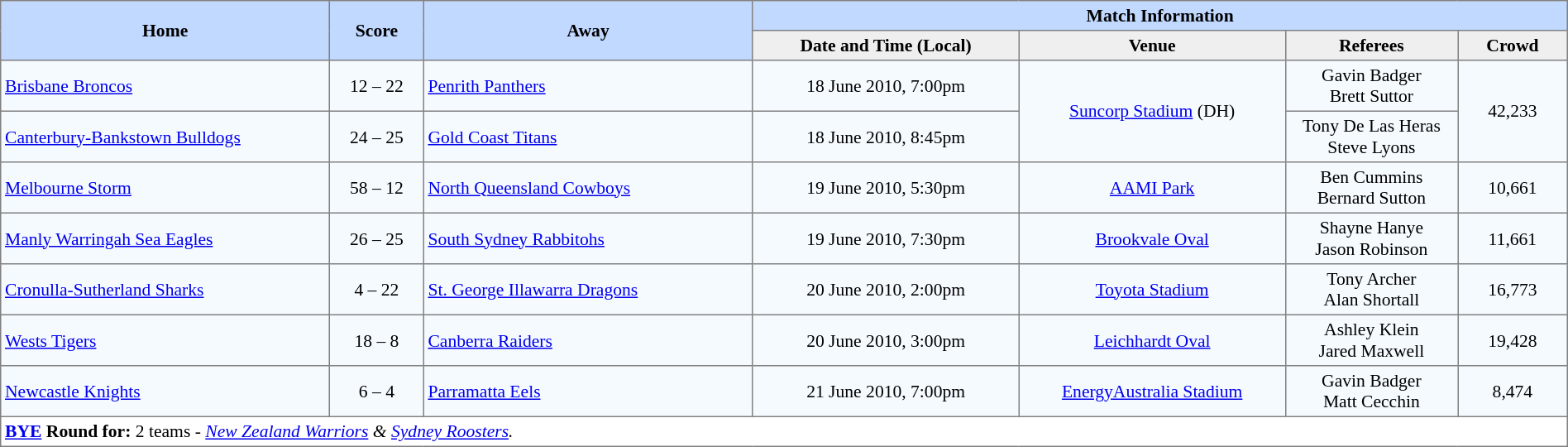<table border="1" cellpadding="3" cellspacing="0" style="border-collapse:collapse; font-size:90%; width:100%">
<tr style="background:#c1d8ff;">
<th rowspan="2" style="width:21%;">Home</th>
<th rowspan="2" style="width:6%;">Score</th>
<th rowspan="2" style="width:21%;">Away</th>
<th colspan=6>Match Information</th>
</tr>
<tr style="background:#efefef;">
<th width=17%>Date and Time (Local)</th>
<th width=17%>Venue</th>
<th width=11%>Referees</th>
<th width=7%>Crowd</th>
</tr>
<tr style="text-align:center; background:#f5faff;">
<td align=left> <a href='#'>Brisbane Broncos</a></td>
<td>12 – 22</td>
<td align=left> <a href='#'>Penrith Panthers</a></td>
<td>18 June 2010, 7:00pm</td>
<td rowspan="2"><a href='#'>Suncorp Stadium</a> (DH)</td>
<td>Gavin Badger<br>Brett Suttor</td>
<td rowspan="2">42,233</td>
</tr>
<tr style="text-align:center; background:#f5faff;">
<td align=left> <a href='#'>Canterbury-Bankstown Bulldogs</a></td>
<td>24 – 25</td>
<td align=left> <a href='#'>Gold Coast Titans</a></td>
<td>18 June 2010, 8:45pm</td>
<td>Tony De Las Heras<br>Steve Lyons</td>
</tr>
<tr style="text-align:center; background:#f5faff;">
<td align=left> <a href='#'>Melbourne Storm</a></td>
<td>58 – 12</td>
<td align=left> <a href='#'>North Queensland Cowboys</a></td>
<td>19 June 2010, 5:30pm</td>
<td><a href='#'>AAMI Park</a></td>
<td>Ben Cummins<br>Bernard Sutton</td>
<td>10,661</td>
</tr>
<tr style="text-align:center; background:#f5faff;">
<td align=left> <a href='#'>Manly Warringah Sea Eagles</a></td>
<td>26 – 25</td>
<td align=left> <a href='#'>South Sydney Rabbitohs</a></td>
<td>19 June 2010, 7:30pm</td>
<td><a href='#'>Brookvale Oval</a></td>
<td>Shayne Hanye<br>Jason Robinson</td>
<td>11,661</td>
</tr>
<tr style="text-align:center; background:#f5faff;">
<td align=left> <a href='#'>Cronulla-Sutherland Sharks</a></td>
<td>4 – 22</td>
<td align=left> <a href='#'>St. George Illawarra Dragons</a></td>
<td>20 June 2010, 2:00pm</td>
<td><a href='#'>Toyota Stadium</a></td>
<td>Tony Archer<br>Alan Shortall</td>
<td>16,773</td>
</tr>
<tr style="text-align:center; background:#f5faff;">
<td align=left> <a href='#'>Wests Tigers</a></td>
<td>18 – 8</td>
<td align=left> <a href='#'>Canberra Raiders</a></td>
<td>20 June 2010, 3:00pm</td>
<td><a href='#'>Leichhardt Oval</a></td>
<td>Ashley Klein<br>Jared Maxwell</td>
<td>19,428</td>
</tr>
<tr style="text-align:center; background:#f5faff;">
<td align=left> <a href='#'>Newcastle Knights</a></td>
<td>6 – 4</td>
<td align=left> <a href='#'>Parramatta Eels</a></td>
<td>21 June 2010, 7:00pm</td>
<td><a href='#'>EnergyAustralia Stadium</a></td>
<td>Gavin Badger<br>Matt Cecchin</td>
<td>8,474</td>
</tr>
<tr>
<td colspan="7" style="text-align:left;"><strong><a href='#'>BYE</a> Round for:</strong> 2 teams - <em><a href='#'>New Zealand Warriors</a> & <a href='#'>Sydney Roosters</a>.</em></td>
</tr>
</table>
